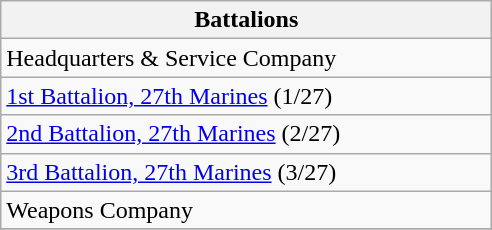<table class="wikitable" style="text-align: center;">
<tr>
<th style="width:20em">Battalions</th>
</tr>
<tr>
<td align="left">Headquarters & Service Company</td>
</tr>
<tr>
<td align="left"><a href='#'>1st Battalion, 27th Marines</a> (1/27)</td>
</tr>
<tr>
<td align="left"><a href='#'>2nd Battalion, 27th Marines</a> (2/27)</td>
</tr>
<tr>
<td align="left"><a href='#'>3rd Battalion, 27th Marines</a> (3/27)</td>
</tr>
<tr>
<td align="left">Weapons Company</td>
</tr>
<tr>
</tr>
</table>
